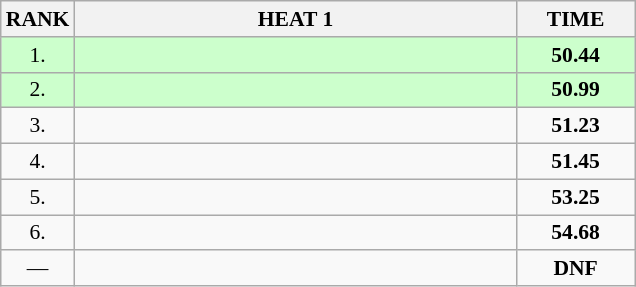<table class="wikitable" style="border-collapse: collapse; font-size: 90%;">
<tr>
<th>RANK</th>
<th style="width: 20em">HEAT 1</th>
<th style="width: 5em">TIME</th>
</tr>
<tr style="background:#ccffcc;">
<td align="center">1.</td>
<td></td>
<td align="center"><strong>50.44 </strong></td>
</tr>
<tr style="background:#ccffcc;">
<td align="center">2.</td>
<td></td>
<td align="center"><strong>50.99 </strong></td>
</tr>
<tr>
<td align="center">3.</td>
<td></td>
<td align="center"><strong>51.23 </strong></td>
</tr>
<tr>
<td align="center">4.</td>
<td></td>
<td align="center"><strong>51.45 </strong></td>
</tr>
<tr>
<td align="center">5.</td>
<td></td>
<td align="center"><strong>53.25 </strong></td>
</tr>
<tr>
<td align="center">6.</td>
<td></td>
<td align="center"><strong>54.68 </strong></td>
</tr>
<tr>
<td align="center">—</td>
<td></td>
<td align="center"><strong>DNF </strong></td>
</tr>
</table>
